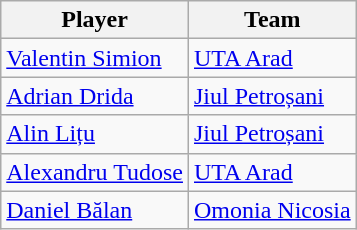<table class="wikitable collapsible">
<tr>
<th>Player</th>
<th>Team</th>
</tr>
<tr>
<td> <a href='#'>Valentin Simion</a></td>
<td> <a href='#'>UTA Arad</a></td>
</tr>
<tr>
<td> <a href='#'>Adrian Drida</a></td>
<td> <a href='#'>Jiul Petroșani</a></td>
</tr>
<tr>
<td> <a href='#'>Alin Lițu</a></td>
<td> <a href='#'>Jiul Petroșani</a></td>
</tr>
<tr>
<td> <a href='#'>Alexandru Tudose</a></td>
<td> <a href='#'>UTA Arad</a></td>
</tr>
<tr>
<td> <a href='#'>Daniel Bălan</a></td>
<td> <a href='#'>Omonia Nicosia</a></td>
</tr>
</table>
